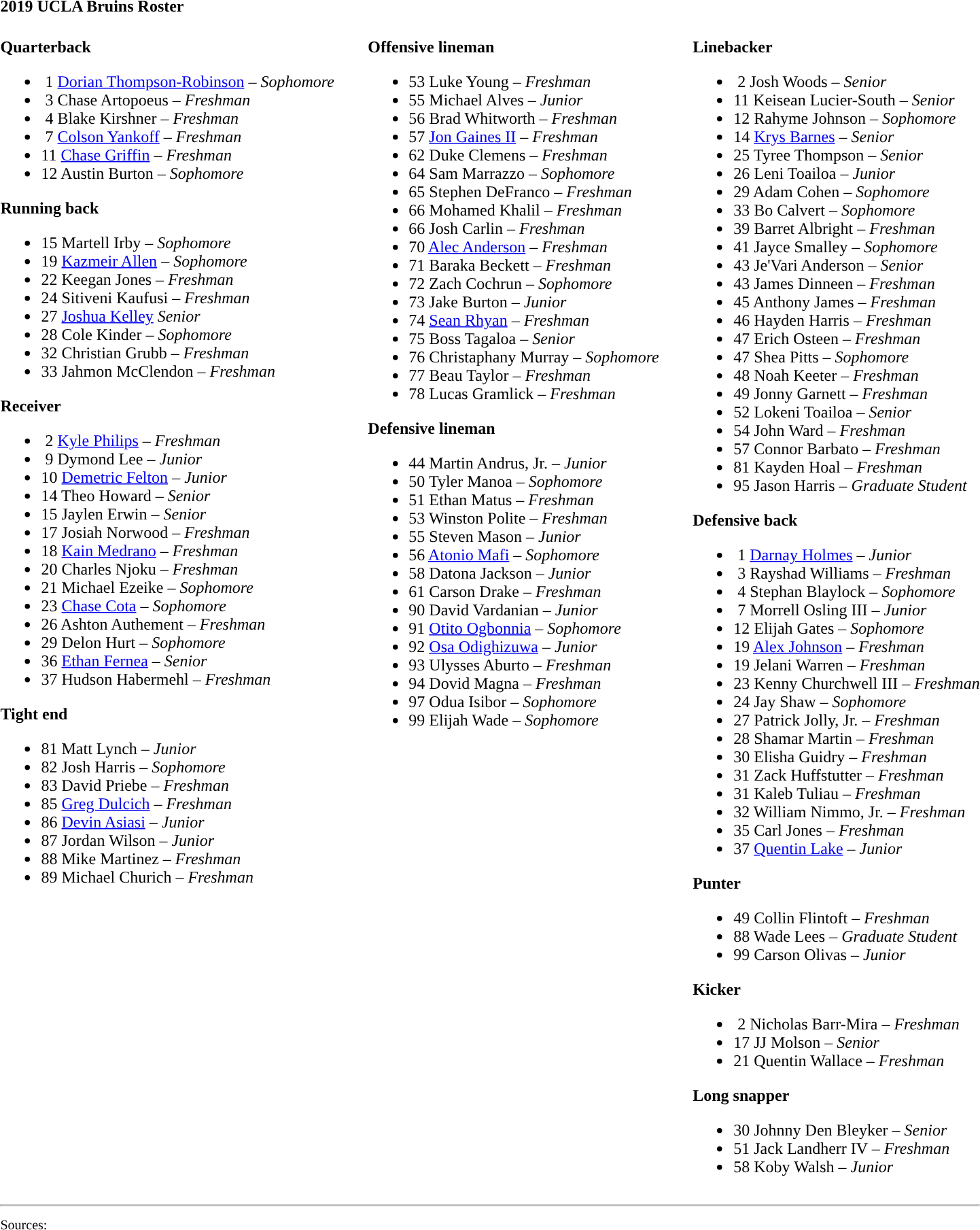<table class="toccolours" style="text-align: left;">
<tr>
<td colspan=11><strong>2019 UCLA Bruins Roster</strong></td>
</tr>
<tr>
<td valign="top"><br><strong>Quarterback</strong><ul><li> 1  <a href='#'>Dorian Thompson-Robinson</a> – <em>Sophomore</em></li><li> 3  Chase Artopoeus – <em>Freshman</em></li><li> 4  Blake Kirshner – <em>Freshman</em></li><li> 7  <a href='#'>Colson Yankoff</a> – <em> Freshman</em></li><li>11  <a href='#'>Chase Griffin</a> – <em>Freshman</em></li><li>12  Austin Burton – <em> Sophomore</em></li></ul><strong>Running back</strong><ul><li>15  Martell Irby – <em>Sophomore</em></li><li>19  <a href='#'>Kazmeir Allen</a> – <em>Sophomore</em></li><li>22  Keegan Jones – <em>Freshman</em></li><li>24  Sitiveni Kaufusi – <em>Freshman</em></li><li>27  <a href='#'>Joshua Kelley</a> <em> Senior</em></li><li>28  Cole Kinder – <em> Sophomore</em></li><li>32  Christian Grubb – <em>Freshman</em></li><li>33  Jahmon McClendon – <em>Freshman</em></li></ul><strong>Receiver</strong><ul><li> 2  <a href='#'>Kyle Philips</a> – <em> Freshman</em></li><li> 9  Dymond Lee – <em> Junior</em></li><li>10  <a href='#'>Demetric Felton</a> – <em> Junior</em></li><li>14  Theo Howard – <em>Senior</em></li><li>15  Jaylen Erwin – <em>Senior</em></li><li>17  Josiah Norwood – <em> Freshman</em></li><li>18  <a href='#'>Kain Medrano</a> – <em>Freshman</em></li><li>20  Charles Njoku – <em>Freshman</em></li><li>21  Michael Ezeike – <em>Sophomore</em></li><li>23  <a href='#'>Chase Cota</a> – <em>Sophomore</em></li><li>26  Ashton Authement – <em>Freshman</em></li><li>29  Delon Hurt – <em>Sophomore</em></li><li>36  <a href='#'>Ethan Fernea</a> – <em>Senior</em></li><li>37  Hudson Habermehl – <em>Freshman</em></li></ul><strong>Tight end</strong><ul><li>81  Matt Lynch – <em> Junior</em></li><li>82  Josh Harris – <em>Sophomore</em></li><li>83  David Priebe – <em> Freshman</em></li><li>85  <a href='#'>Greg Dulcich</a> – <em> Freshman</em></li><li>86  <a href='#'>Devin Asiasi</a> – <em> Junior</em></li><li>87  Jordan Wilson – <em> Junior</em></li><li>88  Mike Martinez – <em>Freshman</em></li><li>89  Michael Churich – <em>Freshman</em></li></ul></td>
<td width="25"> </td>
<td valign="top"><br><strong>Offensive lineman</strong><ul><li>53  Luke Young – <em>Freshman</em></li><li>55  Michael Alves – <em> Junior</em></li><li>56  Brad Whitworth – <em>Freshman</em></li><li>57  <a href='#'>Jon Gaines II</a> – <em> Freshman</em></li><li>62  Duke Clemens – <em>Freshman</em></li><li>64  Sam Marrazzo – <em> Sophomore</em></li><li>65  Stephen DeFranco – <em> Freshman</em></li><li>66  Mohamed Khalil – <em> Freshman</em></li><li>66  Josh Carlin – <em>Freshman</em></li><li>70  <a href='#'>Alec Anderson</a> – <em> Freshman</em></li><li>71  Baraka Beckett – <em> Freshman</em></li><li>72  Zach Cochrun  – <em> Sophomore</em></li><li>73  Jake Burton – <em> Junior</em></li><li>74  <a href='#'>Sean Rhyan</a> – <em>Freshman</em></li><li>75  Boss Tagaloa – <em>Senior</em></li><li>76  Christaphany Murray – <em>Sophomore</em></li><li>77  Beau Taylor – <em>Freshman</em></li><li>78  Lucas Gramlick – <em> Freshman</em></li></ul><strong>Defensive lineman</strong><ul><li>44  Martin Andrus, Jr. – <em>Junior</em></li><li>50  Tyler Manoa – <em>Sophomore</em></li><li>51  Ethan Matus – <em> Freshman</em></li><li>53  Winston Polite – <em> Freshman</em></li><li>55  Steven Mason – <em> Junior</em></li><li>56  <a href='#'>Atonio Mafi</a> – <em>Sophomore</em></li><li>58  Datona Jackson – <em>Junior</em></li><li>61  Carson Drake – <em>Freshman</em></li><li>90  David Vardanian – <em>Junior</em></li><li>91  <a href='#'>Otito Ogbonnia</a> – <em>Sophomore</em></li><li>92  <a href='#'>Osa Odighizuwa</a> – <em> Junior</em></li><li>93  Ulysses Aburto – <em>Freshman</em></li><li>94  Dovid Magna – <em>Freshman</em></li><li>97  Odua Isibor – <em> Sophomore</em></li><li>99  Elijah Wade – <em>Sophomore</em></li></ul></td>
<td width="25"> </td>
<td valign="top"><br><strong>Linebacker</strong><ul><li> 2  Josh Woods – <em> Senior</em></li><li>11  Keisean Lucier-South – <em> Senior</em></li><li>12  Rahyme Johnson – <em>Sophomore</em></li><li>14  <a href='#'>Krys Barnes</a> – <em>Senior</em></li><li>25  Tyree Thompson – <em> Senior</em></li><li>26  Leni Toailoa – <em> Junior</em></li><li>29  Adam Cohen – <em>Sophomore</em></li><li>33  Bo Calvert – <em>Sophomore</em></li><li>39  Barret Albright – <em>Freshman</em></li><li>41  Jayce Smalley – <em> Sophomore</em></li><li>43  Je'Vari Anderson – <em>Senior</em></li><li>43  James Dinneen – <em>Freshman</em></li><li>45  Anthony James – <em>Freshman</em></li><li>46  Hayden Harris – <em>Freshman</em></li><li>47  Erich Osteen – <em>Freshman</em></li><li>47  Shea Pitts – <em> Sophomore</em></li><li>48  Noah Keeter – <em>Freshman</em></li><li>49  Jonny Garnett – <em>Freshman</em></li><li>52  Lokeni Toailoa – <em>Senior</em></li><li>54  John Ward – <em>Freshman</em></li><li>57  Connor Barbato – <em>Freshman</em></li><li>81  Kayden Hoal – <em>Freshman</em></li><li>95  Jason Harris – <em>Graduate Student</em></li></ul><strong>Defensive back</strong><ul><li> 1  <a href='#'>Darnay Holmes</a> – <em>Junior</em></li><li> 3  Rayshad Williams – <em> Freshman</em></li><li> 4  Stephan Blaylock – <em>Sophomore</em></li><li> 7  Morrell Osling III – <em>Junior</em></li><li>12  Elijah Gates – <em> Sophomore</em></li><li>19  <a href='#'>Alex Johnson</a> – <em> Freshman</em></li><li>19  Jelani Warren – <em>Freshman</em></li><li>23  Kenny Churchwell III – <em> Freshman</em></li><li>24  Jay Shaw – <em> Sophomore</em></li><li>27  Patrick Jolly, Jr. – <em> Freshman</em></li><li>28  Shamar Martin – <em>Freshman</em></li><li>30  Elisha Guidry – <em> Freshman</em></li><li>31  Zack Huffstutter – <em> Freshman</em></li><li>31  Kaleb Tuliau – <em>Freshman</em></li><li>32  William Nimmo, Jr. – <em>Freshman</em></li><li>35  Carl Jones – <em>Freshman</em></li><li>37  <a href='#'>Quentin Lake</a> – <em>Junior</em></li></ul><strong>Punter</strong><ul><li>49  Collin Flintoft – <em> Freshman</em></li><li>88  Wade Lees – <em>Graduate Student</em></li><li>99  Carson Olivas – <em>Junior</em></li></ul><strong>Kicker</strong><ul><li> 2  Nicholas Barr-Mira – <em>Freshman</em></li><li>17  JJ Molson – <em>Senior</em></li><li>21  Quentin Wallace – <em> Freshman</em></li></ul><strong>Long snapper</strong><ul><li>30  Johnny Den Bleyker – <em>Senior</em></li><li>51  Jack Landherr IV – <em>Freshman</em></li><li>58  Koby Walsh – <em>  Junior</em></li></ul></td>
</tr>
<tr>
<td colspan="7"><hr><small>Sources: </small></td>
</tr>
</table>
